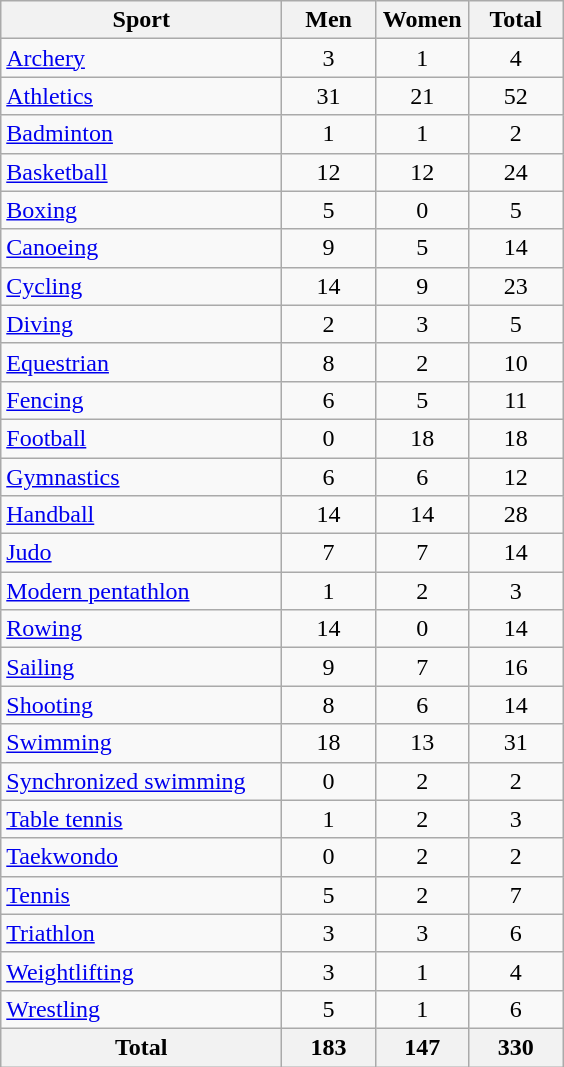<table class="wikitable sortable" style="text-align:center;">
<tr>
<th width=180>Sport</th>
<th width=55>Men</th>
<th width=55>Women</th>
<th width=55>Total</th>
</tr>
<tr>
<td align=left><a href='#'>Archery</a></td>
<td>3</td>
<td>1</td>
<td>4</td>
</tr>
<tr>
<td align=left><a href='#'>Athletics</a></td>
<td>31</td>
<td>21</td>
<td>52</td>
</tr>
<tr>
<td align=left><a href='#'>Badminton</a></td>
<td>1</td>
<td>1</td>
<td>2</td>
</tr>
<tr>
<td align=left><a href='#'>Basketball</a></td>
<td>12</td>
<td>12</td>
<td>24</td>
</tr>
<tr>
<td align=left><a href='#'>Boxing</a></td>
<td>5</td>
<td>0</td>
<td>5</td>
</tr>
<tr>
<td align=left><a href='#'>Canoeing</a></td>
<td>9</td>
<td>5</td>
<td>14</td>
</tr>
<tr>
<td align=left><a href='#'>Cycling</a></td>
<td>14</td>
<td>9</td>
<td>23</td>
</tr>
<tr>
<td align=left><a href='#'>Diving</a></td>
<td>2</td>
<td>3</td>
<td>5</td>
</tr>
<tr>
<td align=left><a href='#'>Equestrian</a></td>
<td>8</td>
<td>2</td>
<td>10</td>
</tr>
<tr>
<td align=left><a href='#'>Fencing</a></td>
<td>6</td>
<td>5</td>
<td>11</td>
</tr>
<tr>
<td align=left><a href='#'>Football</a></td>
<td>0</td>
<td>18</td>
<td>18</td>
</tr>
<tr>
<td align=left><a href='#'>Gymnastics</a></td>
<td>6</td>
<td>6</td>
<td>12</td>
</tr>
<tr>
<td align=left><a href='#'>Handball</a></td>
<td>14</td>
<td>14</td>
<td>28</td>
</tr>
<tr>
<td align=left><a href='#'>Judo</a></td>
<td>7</td>
<td>7</td>
<td>14</td>
</tr>
<tr>
<td align=left><a href='#'>Modern pentathlon</a></td>
<td>1</td>
<td>2</td>
<td>3</td>
</tr>
<tr>
<td align=left><a href='#'>Rowing</a></td>
<td>14</td>
<td>0</td>
<td>14</td>
</tr>
<tr>
<td align=left><a href='#'>Sailing</a></td>
<td>9</td>
<td>7</td>
<td>16</td>
</tr>
<tr>
<td align=left><a href='#'>Shooting</a></td>
<td>8</td>
<td>6</td>
<td>14</td>
</tr>
<tr>
<td align=left><a href='#'>Swimming</a></td>
<td>18</td>
<td>13</td>
<td>31</td>
</tr>
<tr>
<td align=left><a href='#'>Synchronized swimming</a></td>
<td>0</td>
<td>2</td>
<td>2</td>
</tr>
<tr>
<td align=left><a href='#'>Table tennis</a></td>
<td>1</td>
<td>2</td>
<td>3</td>
</tr>
<tr>
<td align=left><a href='#'>Taekwondo</a></td>
<td>0</td>
<td>2</td>
<td>2</td>
</tr>
<tr>
<td align=left><a href='#'>Tennis</a></td>
<td>5</td>
<td>2</td>
<td>7</td>
</tr>
<tr>
<td align=left><a href='#'>Triathlon</a></td>
<td>3</td>
<td>3</td>
<td>6</td>
</tr>
<tr>
<td align=left><a href='#'>Weightlifting</a></td>
<td>3</td>
<td>1</td>
<td>4</td>
</tr>
<tr>
<td align=left><a href='#'>Wrestling</a></td>
<td>5</td>
<td>1</td>
<td>6</td>
</tr>
<tr class="sortbottom">
<th>Total</th>
<th>183</th>
<th>147</th>
<th>330</th>
</tr>
</table>
